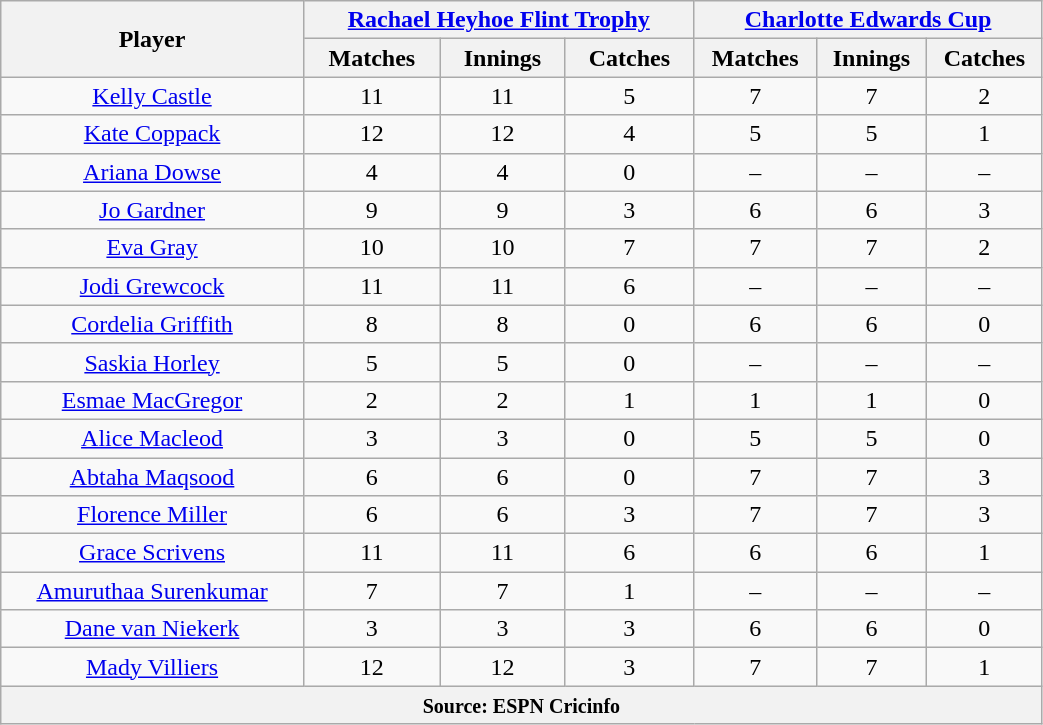<table class="wikitable" style="text-align:center; width:55%;">
<tr>
<th rowspan=2>Player</th>
<th colspan=3><a href='#'>Rachael Heyhoe Flint Trophy</a></th>
<th colspan=3><a href='#'>Charlotte Edwards Cup</a></th>
</tr>
<tr>
<th>Matches</th>
<th>Innings</th>
<th>Catches</th>
<th>Matches</th>
<th>Innings</th>
<th>Catches</th>
</tr>
<tr>
<td><a href='#'>Kelly Castle</a></td>
<td>11</td>
<td>11</td>
<td>5</td>
<td>7</td>
<td>7</td>
<td>2</td>
</tr>
<tr>
<td><a href='#'>Kate Coppack</a></td>
<td>12</td>
<td>12</td>
<td>4</td>
<td>5</td>
<td>5</td>
<td>1</td>
</tr>
<tr>
<td><a href='#'>Ariana Dowse</a></td>
<td>4</td>
<td>4</td>
<td>0</td>
<td>–</td>
<td>–</td>
<td>–</td>
</tr>
<tr>
<td><a href='#'>Jo Gardner</a></td>
<td>9</td>
<td>9</td>
<td>3</td>
<td>6</td>
<td>6</td>
<td>3</td>
</tr>
<tr>
<td><a href='#'>Eva Gray</a></td>
<td>10</td>
<td>10</td>
<td>7</td>
<td>7</td>
<td>7</td>
<td>2</td>
</tr>
<tr>
<td><a href='#'>Jodi Grewcock</a></td>
<td>11</td>
<td>11</td>
<td>6</td>
<td>–</td>
<td>–</td>
<td>–</td>
</tr>
<tr>
<td><a href='#'>Cordelia Griffith</a></td>
<td>8</td>
<td>8</td>
<td>0</td>
<td>6</td>
<td>6</td>
<td>0</td>
</tr>
<tr>
<td><a href='#'>Saskia Horley</a></td>
<td>5</td>
<td>5</td>
<td>0</td>
<td>–</td>
<td>–</td>
<td>–</td>
</tr>
<tr>
<td><a href='#'>Esmae MacGregor</a></td>
<td>2</td>
<td>2</td>
<td>1</td>
<td>1</td>
<td>1</td>
<td>0</td>
</tr>
<tr>
<td><a href='#'>Alice Macleod</a></td>
<td>3</td>
<td>3</td>
<td>0</td>
<td>5</td>
<td>5</td>
<td>0</td>
</tr>
<tr>
<td><a href='#'>Abtaha Maqsood</a></td>
<td>6</td>
<td>6</td>
<td>0</td>
<td>7</td>
<td>7</td>
<td>3</td>
</tr>
<tr>
<td><a href='#'>Florence Miller</a></td>
<td>6</td>
<td>6</td>
<td>3</td>
<td>7</td>
<td>7</td>
<td>3</td>
</tr>
<tr>
<td><a href='#'>Grace Scrivens</a></td>
<td>11</td>
<td>11</td>
<td>6</td>
<td>6</td>
<td>6</td>
<td>1</td>
</tr>
<tr>
<td><a href='#'>Amuruthaa Surenkumar</a></td>
<td>7</td>
<td>7</td>
<td>1</td>
<td>–</td>
<td>–</td>
<td>–</td>
</tr>
<tr>
<td><a href='#'>Dane van Niekerk</a></td>
<td>3</td>
<td>3</td>
<td>3</td>
<td>6</td>
<td>6</td>
<td>0</td>
</tr>
<tr>
<td><a href='#'>Mady Villiers</a></td>
<td>12</td>
<td>12</td>
<td>3</td>
<td>7</td>
<td>7</td>
<td>1</td>
</tr>
<tr>
<th colspan="7"><small>Source: ESPN Cricinfo</small></th>
</tr>
</table>
